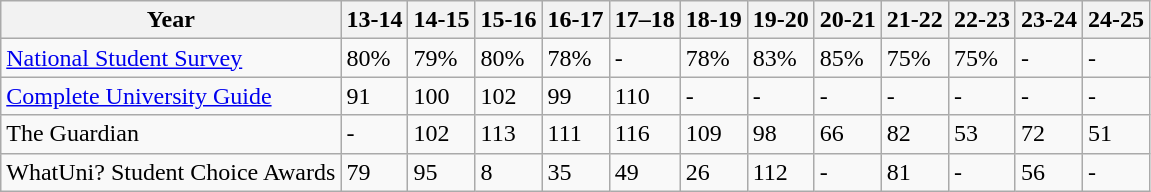<table class="wikitable">
<tr>
<th>Year</th>
<th>13-14</th>
<th>14-15</th>
<th>15-16</th>
<th>16-17</th>
<th>17–18</th>
<th>18-19</th>
<th>19-20</th>
<th>20-21</th>
<th>21-22</th>
<th>22-23</th>
<th>23-24</th>
<th>24-25</th>
</tr>
<tr>
<td><a href='#'>National Student Survey</a></td>
<td>80%</td>
<td>79%</td>
<td>80%</td>
<td>78%</td>
<td>-</td>
<td>78%</td>
<td>83%</td>
<td>85%</td>
<td>75%</td>
<td>75%</td>
<td>-</td>
<td>-</td>
</tr>
<tr>
<td><a href='#'>Complete University Guide</a></td>
<td>91</td>
<td>100</td>
<td>102</td>
<td>99</td>
<td>110</td>
<td>-</td>
<td>-</td>
<td>-</td>
<td>-</td>
<td>-</td>
<td>-</td>
<td>-</td>
</tr>
<tr>
<td>The Guardian</td>
<td>-</td>
<td>102</td>
<td>113</td>
<td>111</td>
<td>116</td>
<td>109</td>
<td>98</td>
<td>66</td>
<td>82</td>
<td>53</td>
<td>72</td>
<td>51</td>
</tr>
<tr>
<td>WhatUni? Student Choice Awards</td>
<td>79</td>
<td>95</td>
<td>8</td>
<td>35</td>
<td>49</td>
<td>26</td>
<td>112</td>
<td>-</td>
<td>81</td>
<td>-</td>
<td>56</td>
<td>-</td>
</tr>
</table>
